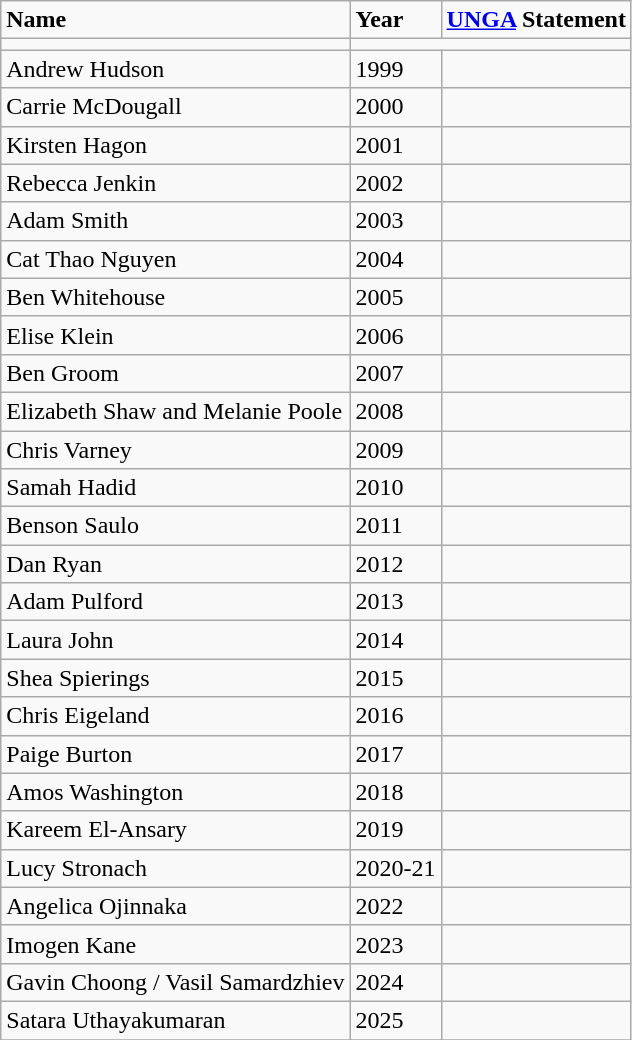<table class="wikitable" border="1">
<tr>
<td><strong>Name</strong></td>
<td><strong>Year</strong></td>
<td><strong><a href='#'>UNGA</a> Statement</strong></td>
</tr>
<tr>
<td></td>
</tr>
<tr>
<td>Andrew Hudson</td>
<td>1999</td>
<td></td>
</tr>
<tr>
<td>Carrie McDougall</td>
<td>2000</td>
<td></td>
</tr>
<tr>
<td>Kirsten Hagon</td>
<td>2001</td>
<td></td>
</tr>
<tr>
<td>Rebecca Jenkin</td>
<td>2002</td>
<td></td>
</tr>
<tr>
<td>Adam Smith</td>
<td>2003</td>
<td></td>
</tr>
<tr>
<td>Cat Thao Nguyen</td>
<td>2004</td>
<td></td>
</tr>
<tr>
<td>Ben Whitehouse</td>
<td>2005</td>
<td></td>
</tr>
<tr>
<td>Elise Klein</td>
<td>2006</td>
<td></td>
</tr>
<tr>
<td>Ben Groom</td>
<td>2007</td>
<td></td>
</tr>
<tr>
<td>Elizabeth Shaw and Melanie Poole</td>
<td>2008</td>
<td></td>
</tr>
<tr>
<td>Chris Varney</td>
<td>2009</td>
<td></td>
</tr>
<tr>
<td>Samah Hadid</td>
<td>2010</td>
<td></td>
</tr>
<tr>
<td>Benson Saulo</td>
<td>2011</td>
<td></td>
</tr>
<tr>
<td>Dan Ryan</td>
<td>2012</td>
<td></td>
</tr>
<tr>
<td>Adam Pulford</td>
<td>2013</td>
<td></td>
</tr>
<tr>
<td>Laura John</td>
<td>2014</td>
<td></td>
</tr>
<tr>
<td>Shea Spierings</td>
<td>2015</td>
<td></td>
</tr>
<tr>
<td>Chris Eigeland</td>
<td>2016</td>
<td></td>
</tr>
<tr>
<td>Paige Burton</td>
<td>2017</td>
<td></td>
</tr>
<tr>
<td>Amos Washington</td>
<td>2018</td>
<td></td>
</tr>
<tr>
<td>Kareem El-Ansary</td>
<td>2019</td>
<td></td>
</tr>
<tr>
<td>Lucy Stronach</td>
<td>2020-21</td>
<td></td>
</tr>
<tr>
<td>Angelica Ojinnaka</td>
<td>2022</td>
<td></td>
</tr>
<tr>
<td>Imogen Kane</td>
<td>2023</td>
<td></td>
</tr>
<tr>
<td>Gavin Choong / Vasil Samardzhiev</td>
<td>2024</td>
<td></td>
</tr>
<tr>
<td>Satara Uthayakumaran</td>
<td>2025</td>
<td></td>
</tr>
<tr>
</tr>
</table>
